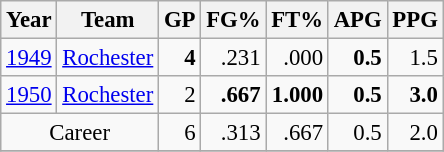<table class="wikitable sortable" style="font-size:95%; text-align:right;">
<tr>
<th>Year</th>
<th>Team</th>
<th>GP</th>
<th>FG%</th>
<th>FT%</th>
<th>APG</th>
<th>PPG</th>
</tr>
<tr>
<td style="text-align:left;"><a href='#'>1949</a></td>
<td style="text-align:left;"><a href='#'>Rochester</a></td>
<td><strong>4</strong></td>
<td>.231</td>
<td>.000</td>
<td><strong>0.5</strong></td>
<td>1.5</td>
</tr>
<tr>
<td style="text-align:left;"><a href='#'>1950</a></td>
<td style="text-align:left;"><a href='#'>Rochester</a></td>
<td>2</td>
<td><strong>.667</strong></td>
<td><strong>1.000</strong></td>
<td><strong>0.5</strong></td>
<td><strong>3.0</strong></td>
</tr>
<tr>
<td style="text-align:center;" colspan="2">Career</td>
<td>6</td>
<td>.313</td>
<td>.667</td>
<td>0.5</td>
<td>2.0</td>
</tr>
<tr>
</tr>
</table>
